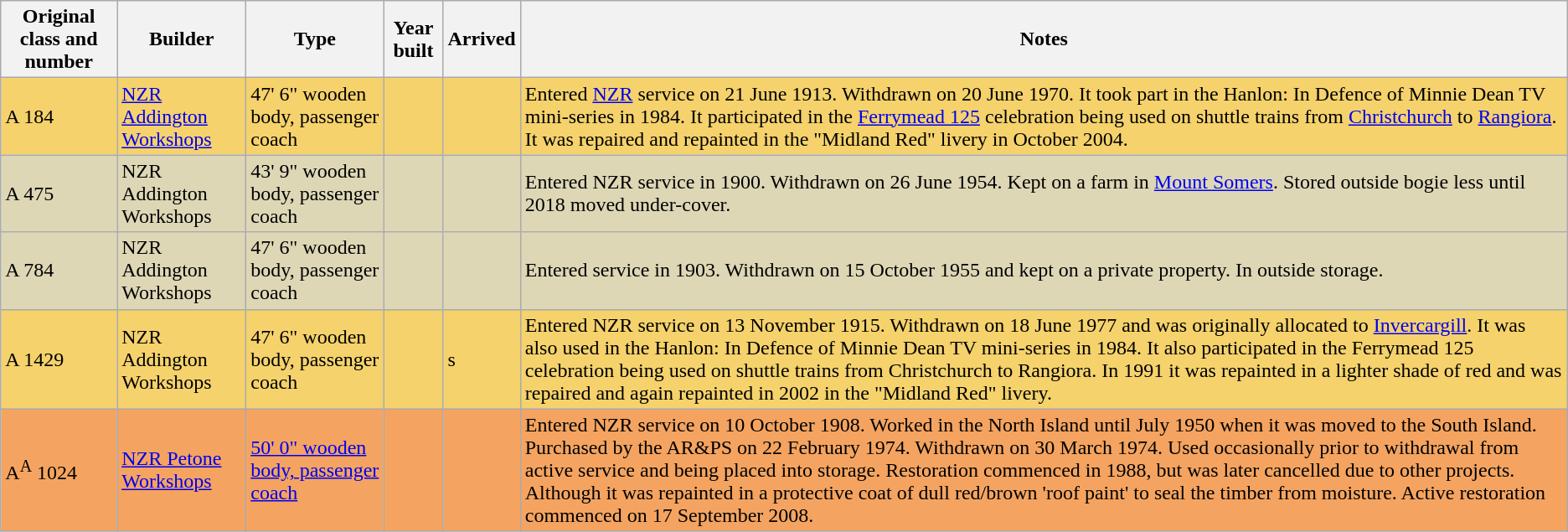<table class="sortable wikitable" border="1">
<tr>
<th>Original class and number</th>
<th>Builder</th>
<th>Type</th>
<th>Year built</th>
<th>Arrived</th>
<th>Notes</th>
</tr>
<tr style="background:#F5D26C;">
<td>A 184</td>
<td><a href='#'>NZR Addington Workshops</a></td>
<td>47' 6" wooden body, passenger coach</td>
<td></td>
<td></td>
<td>Entered <a href='#'>NZR</a> service on 21 June 1913. Withdrawn on 20 June 1970. It took part in the Hanlon: In Defence of Minnie Dean TV mini-series in 1984. It participated in the <a href='#'>Ferrymead 125</a> celebration being used on shuttle trains from <a href='#'>Christchurch</a> to <a href='#'>Rangiora</a>. It was repaired and repainted in the "Midland Red" livery in October 2004.</td>
</tr>
<tr style="background:#DED7B6;">
<td>A 475</td>
<td>NZR Addington Workshops</td>
<td>43' 9" wooden body, passenger coach</td>
<td></td>
<td></td>
<td>Entered NZR service in 1900. Withdrawn on 26 June 1954. Kept on a farm in <a href='#'>Mount Somers</a>. Stored outside bogie less until 2018 moved under-cover.</td>
</tr>
<tr style="background:#DED7B6;">
<td>A 784</td>
<td>NZR Addington Workshops</td>
<td>47' 6" wooden body, passenger coach</td>
<td></td>
<td></td>
<td>Entered service in 1903. Withdrawn on 15 October 1955 and kept on a private property. In outside storage.</td>
</tr>
<tr style="background:#F5D26C;">
<td>A 1429</td>
<td>NZR Addington Workshops</td>
<td>47' 6" wooden body, passenger coach</td>
<td></td>
<td>s</td>
<td>Entered NZR service on 13 November 1915. Withdrawn on 18 June 1977 and was originally allocated to <a href='#'>Invercargill</a>. It was also used in the Hanlon: In Defence of Minnie Dean TV mini-series in 1984. It also participated in the Ferrymead 125 celebration being used on shuttle trains from Christchurch to Rangiora. In 1991 it was repainted in a lighter shade of red and was repaired and again repainted in 2002 in the "Midland Red" livery.</td>
</tr>
<tr style="background:#f4a460;">
<td>A<sup>A</sup> 1024</td>
<td><a href='#'>NZR Petone Workshops</a></td>
<td><a href='#'>50' 0" wooden body, passenger coach</a></td>
<td></td>
<td></td>
<td>Entered NZR service on 10 October 1908. Worked in the North Island until July 1950 when it was moved to the South Island. Purchased by the AR&PS on 22 February 1974. Withdrawn on 30 March 1974. Used occasionally prior to withdrawal from active service and being placed into storage.  Restoration commenced in 1988, but was later cancelled due to other projects. Although it was repainted in a protective coat of dull red/brown 'roof paint' to seal the timber from moisture. Active restoration commenced on 17 September 2008.</td>
</tr>
</table>
